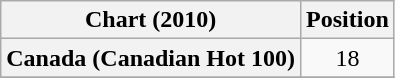<table class="wikitable sortable plainrowheaders" style="text-align:center;">
<tr>
<th>Chart (2010)</th>
<th>Position</th>
</tr>
<tr>
<th scope="row">Canada (Canadian Hot 100)</th>
<td>18</td>
</tr>
<tr>
</tr>
</table>
